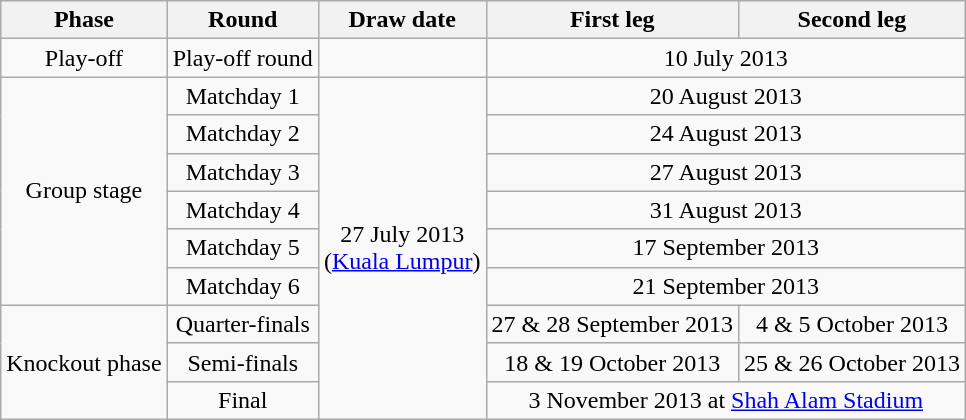<table class="wikitable" style="text-align:center">
<tr>
<th>Phase</th>
<th>Round</th>
<th>Draw date</th>
<th>First leg</th>
<th>Second leg</th>
</tr>
<tr>
<td>Play-off</td>
<td>Play-off round</td>
<td></td>
<td colspan=2>10 July 2013</td>
</tr>
<tr>
<td rowspan=6>Group stage</td>
<td>Matchday 1</td>
<td rowspan=9>27 July 2013<br>(<a href='#'>Kuala Lumpur</a>)</td>
<td colspan=2>20 August 2013</td>
</tr>
<tr>
<td>Matchday 2</td>
<td colspan=2>24 August 2013</td>
</tr>
<tr>
<td>Matchday 3</td>
<td colspan=2>27 August 2013</td>
</tr>
<tr>
<td>Matchday 4</td>
<td colspan=2>31 August 2013</td>
</tr>
<tr>
<td>Matchday 5</td>
<td colspan=2>17 September 2013</td>
</tr>
<tr>
<td>Matchday 6</td>
<td colspan=2>21 September 2013</td>
</tr>
<tr>
<td rowspan=3>Knockout phase</td>
<td>Quarter-finals</td>
<td>27 & 28 September 2013</td>
<td>4 & 5 October 2013</td>
</tr>
<tr>
<td>Semi-finals</td>
<td>18 & 19 October 2013</td>
<td>25 & 26 October 2013</td>
</tr>
<tr>
<td>Final</td>
<td colspan=2>3 November 2013 at <a href='#'>Shah Alam Stadium</a></td>
</tr>
</table>
